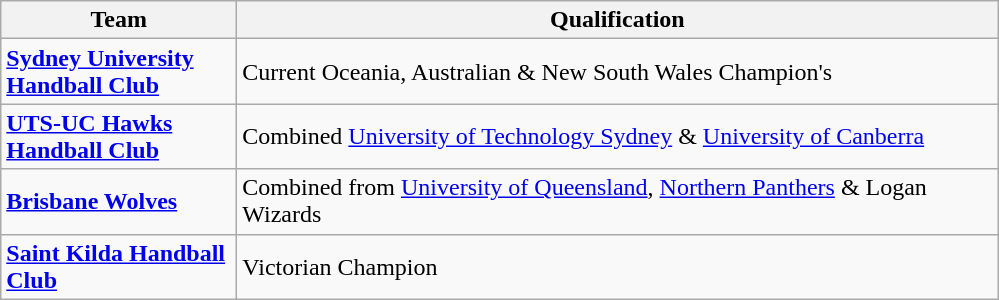<table class="wikitable">
<tr>
<th width=150>Team</th>
<th width=500>Qualification</th>
</tr>
<tr>
<td> <strong><a href='#'>Sydney University Handball Club</a></strong></td>
<td>Current Oceania, Australian & New South Wales Champion's</td>
</tr>
<tr>
<td> <strong><a href='#'>UTS-UC Hawks Handball Club</a></strong></td>
<td>Combined <a href='#'>University of Technology Sydney</a> & <a href='#'>University of Canberra</a></td>
</tr>
<tr>
<td> <strong><a href='#'>Brisbane Wolves</a></strong></td>
<td>Combined from <a href='#'>University of Queensland</a>, <a href='#'>Northern Panthers</a> & Logan Wizards</td>
</tr>
<tr>
<td> <strong><a href='#'>Saint Kilda Handball Club</a></strong></td>
<td>Victorian Champion</td>
</tr>
</table>
